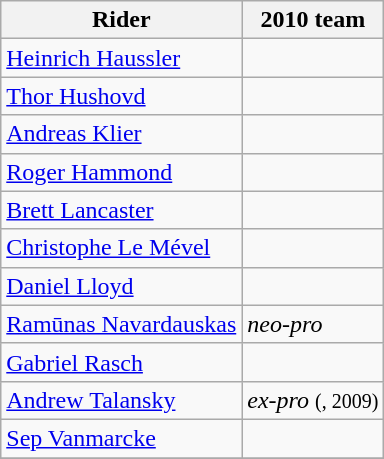<table class="wikitable">
<tr>
<th>Rider</th>
<th>2010 team</th>
</tr>
<tr>
<td><a href='#'>Heinrich Haussler</a></td>
<td></td>
</tr>
<tr>
<td><a href='#'>Thor Hushovd</a></td>
<td></td>
</tr>
<tr>
<td><a href='#'>Andreas Klier</a></td>
<td></td>
</tr>
<tr>
<td><a href='#'>Roger Hammond</a></td>
<td></td>
</tr>
<tr>
<td><a href='#'>Brett Lancaster</a></td>
<td></td>
</tr>
<tr>
<td><a href='#'>Christophe Le Mével</a></td>
<td></td>
</tr>
<tr>
<td><a href='#'>Daniel Lloyd</a></td>
<td></td>
</tr>
<tr>
<td><a href='#'>Ramūnas Navardauskas</a></td>
<td><em>neo-pro</em></td>
</tr>
<tr>
<td><a href='#'>Gabriel Rasch</a></td>
<td></td>
</tr>
<tr>
<td><a href='#'>Andrew Talansky</a></td>
<td><em>ex-pro</em> <small>(, 2009)</small></td>
</tr>
<tr>
<td><a href='#'>Sep Vanmarcke</a></td>
<td></td>
</tr>
<tr>
</tr>
</table>
